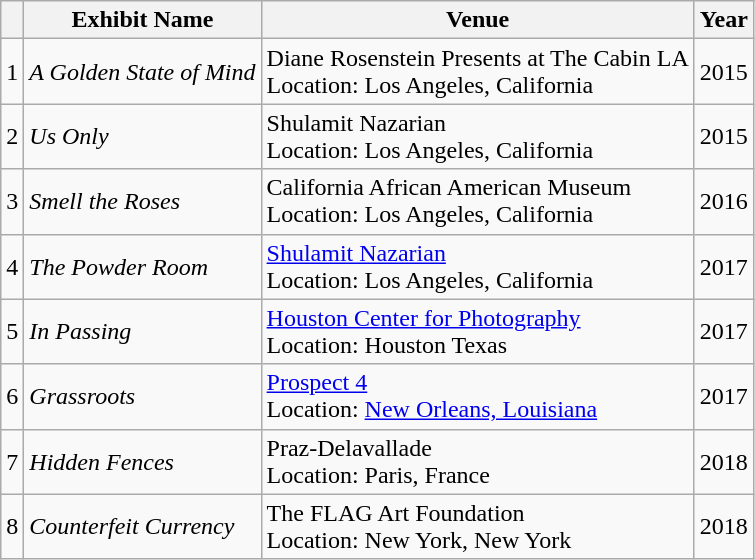<table class="wikitable">
<tr>
<th></th>
<th>Exhibit Name</th>
<th>Venue</th>
<th>Year</th>
</tr>
<tr>
<td>1</td>
<td><em>A Golden State of Mind</em></td>
<td>Diane Rosenstein Presents at The Cabin LA<br>Location: Los Angeles, California</td>
<td>2015</td>
</tr>
<tr>
<td>2</td>
<td><em>Us Only</em></td>
<td>Shulamit Nazarian<br>Location: Los Angeles, California</td>
<td>2015</td>
</tr>
<tr>
<td>3</td>
<td><em>Smell the Roses</em></td>
<td>California African American Museum<br>Location: Los Angeles, California</td>
<td>2016</td>
</tr>
<tr>
<td>4</td>
<td><em>The Powder Room</em></td>
<td><a href='#'>Shulamit Nazarian</a><br>Location: Los Angeles, California</td>
<td>2017</td>
</tr>
<tr>
<td>5</td>
<td><em>In Passing</em></td>
<td><a href='#'>Houston Center for Photography</a><br>Location: Houston Texas</td>
<td>2017</td>
</tr>
<tr>
<td>6</td>
<td><em>Grassroots</em></td>
<td><a href='#'>Prospect 4</a><br>Location: <a href='#'>New Orleans, Louisiana</a></td>
<td>2017</td>
</tr>
<tr>
<td>7</td>
<td><em>Hidden Fences</em></td>
<td>Praz-Delavallade<br>Location: Paris, France</td>
<td>2018</td>
</tr>
<tr>
<td>8</td>
<td><em>Counterfeit Currency</em></td>
<td>The FLAG Art Foundation<br>Location: New York, New York</td>
<td>2018</td>
</tr>
</table>
